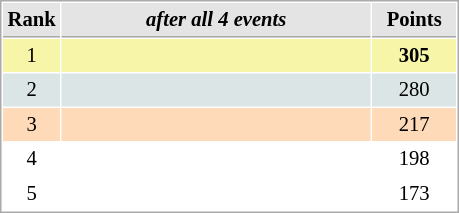<table cellspacing="1" cellpadding="3" style="border:1px solid #AAAAAA;font-size:86%">
<tr style="background-color: #E4E4E4;">
<th style="border-bottom:1px solid #AAAAAA; width: 10px;">Rank</th>
<th style="border-bottom:1px solid #AAAAAA; width: 200px;"><em>after all 4 events</em></th>
<th style="border-bottom:1px solid #AAAAAA; width: 50px;">Points</th>
</tr>
<tr style="background:#f7f6a8;">
<td align=center>1</td>
<td><strong></strong></td>
<td align=center><strong>305</strong></td>
</tr>
<tr style="background:#dce5e5;">
<td align=center>2</td>
<td></td>
<td align=center>280</td>
</tr>
<tr style="background:#ffdab9;">
<td align=center>3</td>
<td>  </td>
<td align=center>217</td>
</tr>
<tr>
<td align=center>4</td>
<td></td>
<td align=center>198</td>
</tr>
<tr>
<td align=center>5</td>
<td></td>
<td align=center>173</td>
</tr>
</table>
